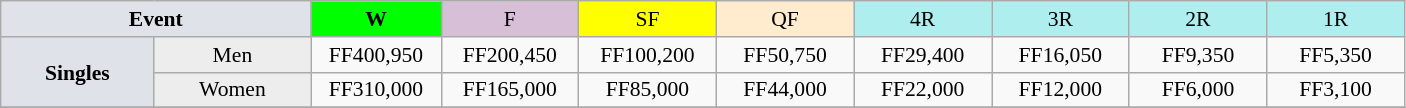<table class=wikitable style=font-size:90%;text-align:center>
<tr>
<td width=200 colspan=2 bgcolor=#dfe2e9><strong>Event</strong></td>
<td width=80 bgcolor=lime><strong>W</strong></td>
<td width=85 bgcolor=#D8BFD8>F</td>
<td width=85 bgcolor=#FFFF00>SF</td>
<td width=85 bgcolor=#ffebcd>QF</td>
<td width=85 bgcolor=#afeeee>4R</td>
<td width=85 bgcolor=#afeeee>3R</td>
<td width=85 bgcolor=#afeeee>2R</td>
<td width=85 bgcolor=#afeeee>1R</td>
</tr>
<tr>
<td rowspan=2 bgcolor=#dfe2e9><strong>Singles</strong></td>
<td bgcolor=#EDEDED>Men</td>
<td>FF400,950</td>
<td>FF200,450</td>
<td>FF100,200</td>
<td>FF50,750</td>
<td>FF29,400</td>
<td>FF16,050</td>
<td>FF9,350</td>
<td>FF5,350</td>
</tr>
<tr>
<td bgcolor=#EDEDED>Women</td>
<td>FF310,000</td>
<td>FF165,000</td>
<td>FF85,000</td>
<td>FF44,000</td>
<td>FF22,000</td>
<td>FF12,000</td>
<td>FF6,000</td>
<td>FF3,100</td>
</tr>
<tr>
</tr>
</table>
